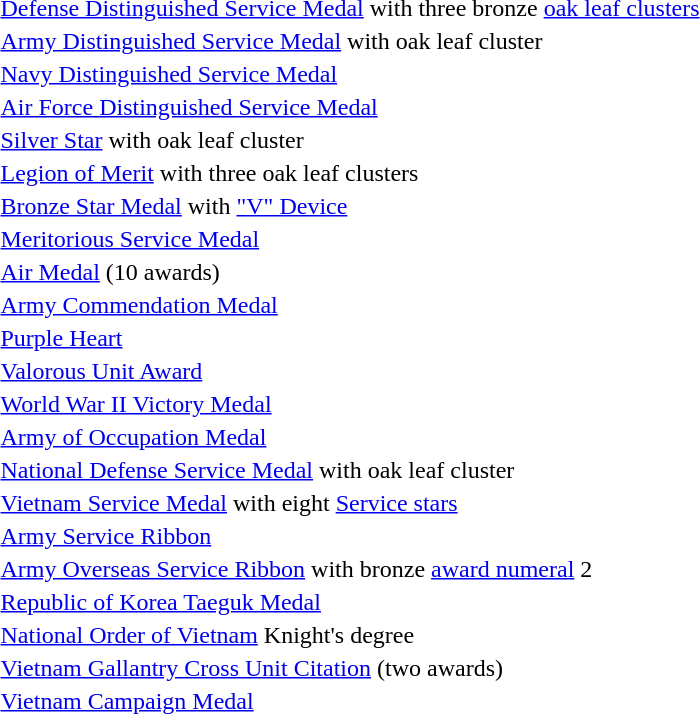<table>
<tr>
<td></td>
<td><a href='#'>Defense Distinguished Service Medal</a> with three bronze <a href='#'>oak leaf clusters</a></td>
</tr>
<tr>
<td></td>
<td><a href='#'>Army Distinguished Service Medal</a> with oak leaf cluster</td>
</tr>
<tr>
<td></td>
<td><a href='#'>Navy Distinguished Service Medal</a></td>
</tr>
<tr>
<td></td>
<td><a href='#'>Air Force Distinguished Service Medal</a></td>
</tr>
<tr>
<td></td>
<td><a href='#'>Silver Star</a> with oak leaf cluster</td>
</tr>
<tr>
<td></td>
<td><a href='#'>Legion of Merit</a> with three oak leaf clusters</td>
</tr>
<tr>
<td></td>
<td><a href='#'>Bronze Star Medal</a> with <a href='#'>"V" Device</a></td>
</tr>
<tr>
<td></td>
<td><a href='#'>Meritorious Service Medal</a></td>
</tr>
<tr>
<td><span></span><span></span></td>
<td><a href='#'>Air Medal</a> (10 awards)</td>
</tr>
<tr>
<td></td>
<td><a href='#'>Army Commendation Medal</a></td>
</tr>
<tr>
<td></td>
<td><a href='#'>Purple Heart</a></td>
</tr>
<tr>
<td></td>
<td><a href='#'>Valorous Unit Award</a></td>
</tr>
<tr>
<td></td>
<td><a href='#'>World War II Victory Medal</a></td>
</tr>
<tr>
<td></td>
<td><a href='#'>Army of Occupation Medal</a></td>
</tr>
<tr>
<td></td>
<td><a href='#'>National Defense Service Medal</a> with oak leaf cluster</td>
</tr>
<tr>
<td></td>
<td><a href='#'>Vietnam Service Medal</a> with eight <a href='#'>Service stars</a></td>
</tr>
<tr>
<td></td>
<td><a href='#'>Army Service Ribbon</a></td>
</tr>
<tr>
<td><span></span></td>
<td><a href='#'>Army Overseas Service Ribbon</a> with bronze <a href='#'>award numeral</a> 2</td>
</tr>
<tr>
<td></td>
<td><a href='#'>Republic of Korea Taeguk Medal</a></td>
</tr>
<tr>
<td></td>
<td><a href='#'>National Order of Vietnam</a> Knight's degree</td>
</tr>
<tr>
<td></td>
<td><a href='#'>Vietnam Gallantry Cross Unit Citation</a> (two awards)</td>
</tr>
<tr>
<td></td>
<td><a href='#'>Vietnam Campaign Medal</a></td>
</tr>
</table>
